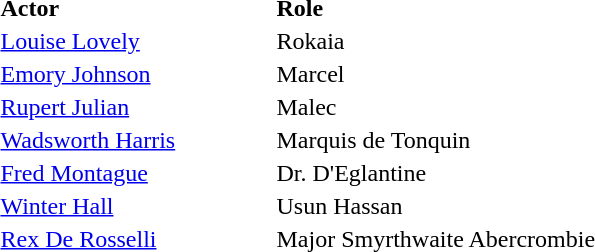<table>
<tr>
<th style="width: 180px; text-align: left;">Actor</th>
<th style="width: 230px; text-align: left;">Role</th>
</tr>
<tr style="text-align:left;">
<td><a href='#'>Louise Lovely</a></td>
<td>Rokaia</td>
</tr>
<tr>
<td><a href='#'>Emory Johnson</a></td>
<td>Marcel</td>
</tr>
<tr>
<td><a href='#'>Rupert Julian</a></td>
<td>Malec</td>
</tr>
<tr>
<td><a href='#'>Wadsworth Harris</a></td>
<td>Marquis de Tonquin</td>
</tr>
<tr>
<td><a href='#'>Fred Montague</a></td>
<td>Dr. D'Eglantine</td>
</tr>
<tr>
<td><a href='#'>Winter Hall</a></td>
<td>Usun Hassan</td>
</tr>
<tr>
<td><a href='#'>Rex De Rosselli</a></td>
<td>Major Smyrthwaite Abercrombie</td>
</tr>
</table>
